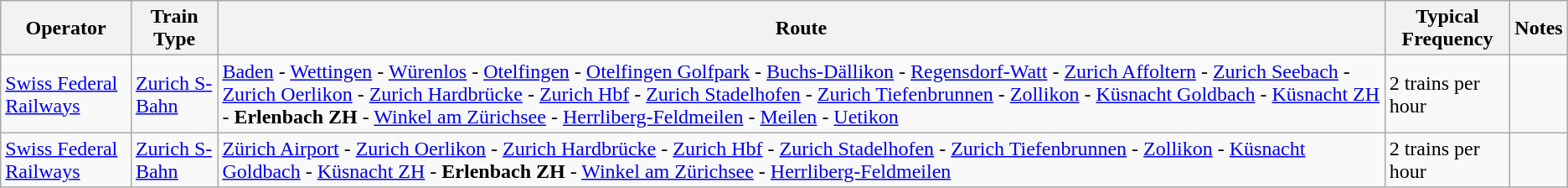<table class="wikitable vatop">
<tr>
<th>Operator</th>
<th>Train Type</th>
<th>Route</th>
<th>Typical Frequency</th>
<th>Notes</th>
</tr>
<tr>
<td><a href='#'>Swiss Federal Railways</a></td>
<td><a href='#'>Zurich S-Bahn</a><br></td>
<td><a href='#'>Baden</a> - <a href='#'>Wettingen</a> - <a href='#'>Würenlos</a> - <a href='#'>Otelfingen</a> - <a href='#'>Otelfingen Golfpark</a> - <a href='#'>Buchs-Dällikon</a> - <a href='#'>Regensdorf-Watt</a> - <a href='#'>Zurich Affoltern</a> - <a href='#'>Zurich Seebach</a> - <a href='#'>Zurich Oerlikon</a> - <a href='#'>Zurich Hardbrücke</a> - <a href='#'>Zurich Hbf</a> - <a href='#'>Zurich Stadelhofen</a> - <a href='#'>Zurich Tiefenbrunnen</a> - <a href='#'>Zollikon</a> - <a href='#'>Küsnacht Goldbach</a> - <a href='#'>Küsnacht ZH</a> - <strong>Erlenbach ZH</strong> - <a href='#'>Winkel am Zürichsee</a> - <a href='#'>Herrliberg-Feldmeilen</a> - <a href='#'>Meilen</a> - <a href='#'>Uetikon</a></td>
<td>2 trains per hour</td>
<td></td>
</tr>
<tr>
<td><a href='#'>Swiss Federal Railways</a></td>
<td><a href='#'>Zurich S-Bahn</a><br></td>
<td><a href='#'>Zürich Airport</a> - <a href='#'>Zurich Oerlikon</a> - <a href='#'>Zurich Hardbrücke</a> - <a href='#'>Zurich Hbf</a> - <a href='#'>Zurich Stadelhofen</a> - <a href='#'>Zurich Tiefenbrunnen</a> - <a href='#'>Zollikon</a> - <a href='#'>Küsnacht Goldbach</a> - <a href='#'>Küsnacht ZH</a> - <strong>Erlenbach ZH</strong> - <a href='#'>Winkel am Zürichsee</a> - <a href='#'>Herrliberg-Feldmeilen</a></td>
<td>2 trains per hour</td>
<td></td>
</tr>
</table>
